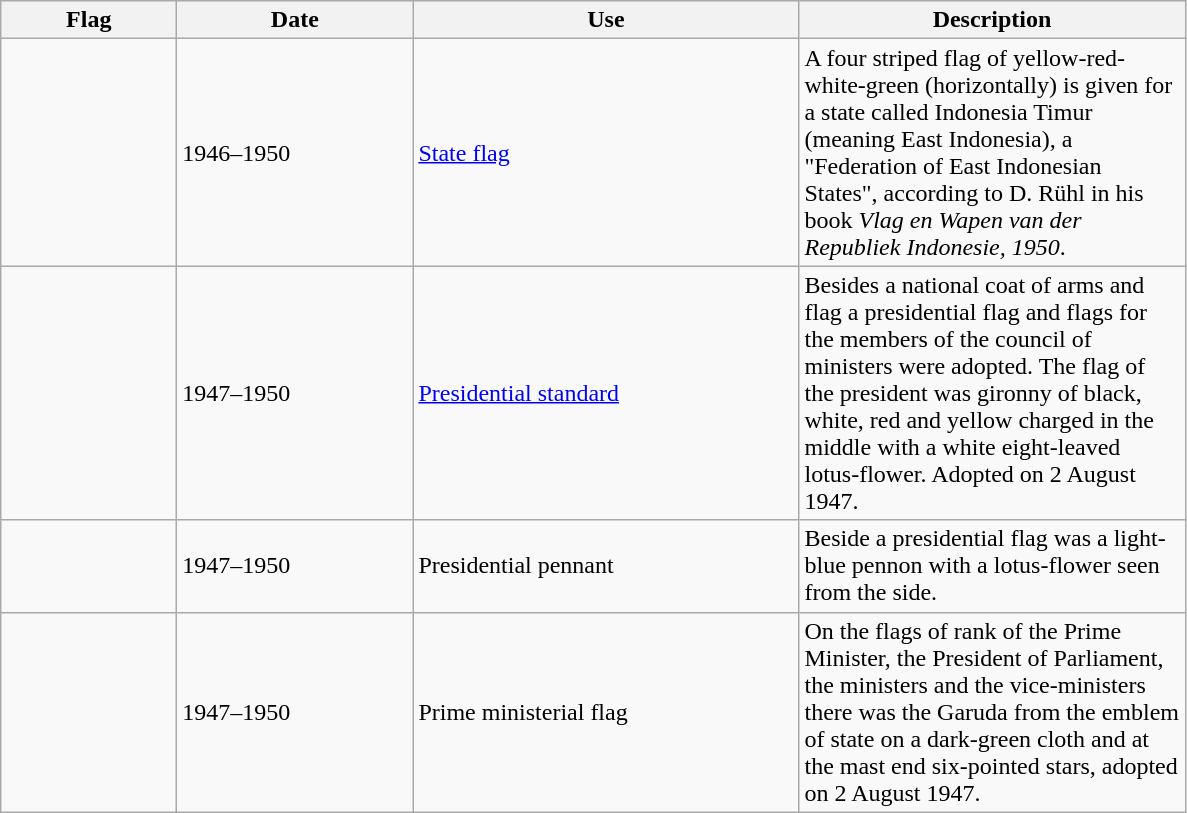<table class="wikitable">
<tr style="background:#efefef;">
<th style="width:110px;">Flag</th>
<th style="width:150px;">Date</th>
<th style="width:250px;">Use</th>
<th style="width:250px;">Description</th>
</tr>
<tr>
<td></td>
<td>1946–1950</td>
<td><a href='#'>State flag</a></td>
<td>A four striped flag of yellow-red-white-green (horizontally) is given for a state called Indonesia Timur (meaning East Indonesia), a "Federation of East Indonesian States", according to D. Rühl in his book <em>Vlag en Wapen van der Republiek Indonesie, 1950</em>.</td>
</tr>
<tr>
<td></td>
<td>1947–1950</td>
<td><a href='#'>Presidential standard</a></td>
<td>Besides a national coat of arms and flag a presidential flag and flags for the members of the council of ministers were adopted. The flag of the president was gironny of black, white, red and yellow charged in the middle with a white eight-leaved lotus-flower. Adopted on 2 August 1947.</td>
</tr>
<tr>
<td></td>
<td>1947–1950</td>
<td>Presidential pennant</td>
<td>Beside a presidential flag was a light-blue pennon with a lotus-flower seen from the side.</td>
</tr>
<tr>
<td></td>
<td>1947–1950</td>
<td>Prime ministerial flag</td>
<td>On the flags of rank of the Prime Minister, the President of Parliament, the ministers and the vice-ministers there was the Garuda from the emblem of state on a dark-green cloth and at the mast end six-pointed stars, adopted on 2 August 1947.</td>
</tr>
</table>
